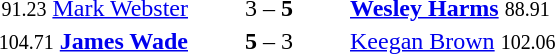<table style="text-align:center">
<tr>
<th width=223></th>
<th width=100></th>
<th width=223></th>
</tr>
<tr>
<td align=right><small>91.23</small> <a href='#'>Mark Webster</a> </td>
<td>3 – <strong>5</strong></td>
<td align=left> <strong><a href='#'>Wesley Harms</a></strong> <small>88.91</small></td>
</tr>
<tr>
<td align=right><small>104.71</small> <strong><a href='#'>James Wade</a></strong> </td>
<td><strong>5</strong> – 3</td>
<td align=left> <a href='#'>Keegan Brown</a> <small>102.06</small></td>
</tr>
</table>
